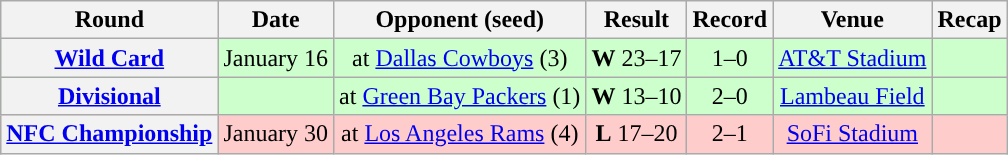<table class="wikitable" style="text-align:center">
<tr>
<th>Round</th>
<th>Date</th>
<th>Opponent (seed)</th>
<th>Result</th>
<th>Record</th>
<th>Venue</th>
<th>Recap</th>
</tr>
<tr style="background:#cfc">
<th><a href='#'>Wild Card</a></th>
<td>January 16</td>
<td>at <a href='#'>Dallas Cowboys</a> (3)</td>
<td><strong>W</strong> 23–17</td>
<td>1–0</td>
<td><a href='#'>AT&T Stadium</a></td>
<td></td>
</tr>
<tr style="background:#cfc">
<th><a href='#'>Divisional</a></th>
<td></td>
<td>at <a href='#'>Green Bay Packers</a> (1)</td>
<td><strong>W</strong> 13–10</td>
<td>2–0</td>
<td><a href='#'>Lambeau Field</a></td>
<td></td>
</tr>
<tr style="background:#fcc">
<th><a href='#'>NFC Championship</a></th>
<td>January 30</td>
<td>at <a href='#'>Los Angeles Rams</a> (4)</td>
<td><strong>L</strong> 17–20</td>
<td>2–1</td>
<td><a href='#'>SoFi Stadium</a></td>
<td></td>
</tr>
</table>
